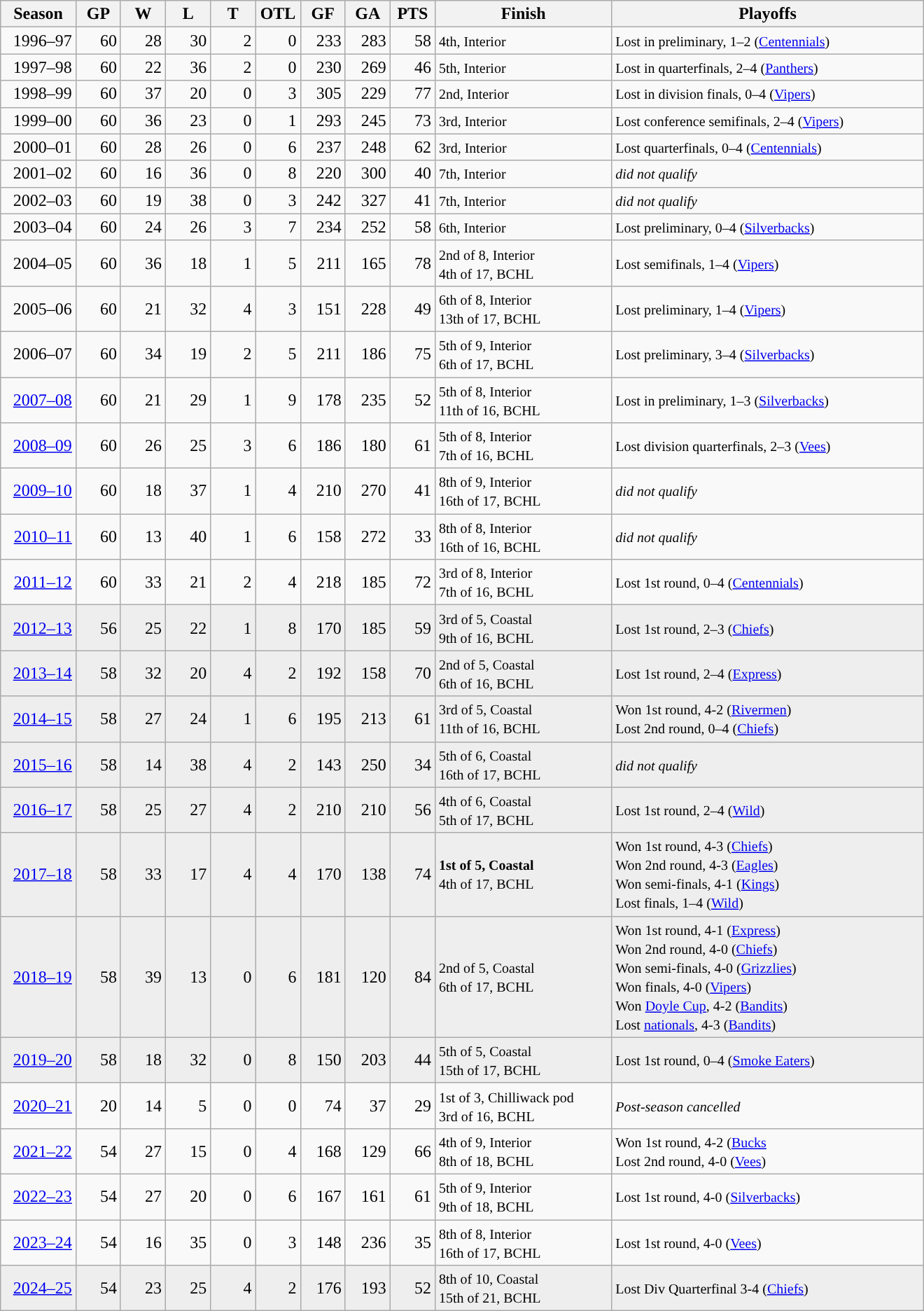<table class="wikitable" style="min-width:55em; text-align:right;">
<tr>
<th style=width:4em>Season</th>
<th style=width:2.2em><abbr>GP</abbr></th>
<th style=width:2.2em><abbr>W</abbr></th>
<th style=width:2.2em><abbr>L</abbr></th>
<th style=width:2.2em><abbr>T</abbr></th>
<th style=width:2.2em><abbr>OTL</abbr></th>
<th style=width:2.2em><abbr>GF</abbr></th>
<th style=width:2.2em><abbr>GA</abbr></th>
<th style=width:2.2em><abbr>PTS</abbr></th>
<th style=width:10em>Finish</th>
<th style=width:18em>Playoffs</th>
</tr>
<tr>
<td>1996–97</td>
<td>60</td>
<td>28</td>
<td>30</td>
<td>2</td>
<td>0</td>
<td>233</td>
<td>283</td>
<td>58</td>
<td align=left><small> 4th, Interior</small></td>
<td align=left><small> Lost in preliminary, 1–2 (<a href='#'>Centennials</a>)</small></td>
</tr>
<tr>
<td>1997–98</td>
<td>60</td>
<td>22</td>
<td>36</td>
<td>2</td>
<td>0</td>
<td>230</td>
<td>269</td>
<td>46</td>
<td align=left><small> 5th, Interior </small></td>
<td align=left><small> Lost in quarterfinals, 2–4 (<a href='#'>Panthers</a>)</small></td>
</tr>
<tr>
<td>1998–99</td>
<td>60</td>
<td>37</td>
<td>20</td>
<td>0</td>
<td>3</td>
<td>305</td>
<td>229</td>
<td>77</td>
<td align=left><small> 2nd, Interior </small></td>
<td align=left><small> Lost in division finals, 0–4 (<a href='#'>Vipers</a>)</small></td>
</tr>
<tr>
<td>1999–00</td>
<td>60</td>
<td>36</td>
<td>23</td>
<td>0</td>
<td>1</td>
<td>293</td>
<td>245</td>
<td>73</td>
<td align=left><small> 3rd, Interior </small></td>
<td align=left><small> Lost conference semifinals, 2–4 (<a href='#'>Vipers</a>)</small></td>
</tr>
<tr>
<td>2000–01</td>
<td>60</td>
<td>28</td>
<td>26</td>
<td>0</td>
<td>6</td>
<td>237</td>
<td>248</td>
<td>62</td>
<td align=left><small> 3rd, Interior </small></td>
<td align=left><small> Lost quarterfinals, 0–4 (<a href='#'>Centennials</a>)</small></td>
</tr>
<tr>
<td>2001–02</td>
<td>60</td>
<td>16</td>
<td>36</td>
<td>0</td>
<td>8</td>
<td>220</td>
<td>300</td>
<td>40</td>
<td align=left><small> 7th, Interior </small></td>
<td align=left><small> <em>did not qualify</em></small></td>
</tr>
<tr>
<td>2002–03</td>
<td>60</td>
<td>19</td>
<td>38</td>
<td>0</td>
<td>3</td>
<td>242</td>
<td>327</td>
<td>41</td>
<td align=left><small> 7th, Interior </small></td>
<td align=left><small> <em>did not qualify</em></small></td>
</tr>
<tr>
<td>2003–04</td>
<td>60</td>
<td>24</td>
<td>26</td>
<td>3</td>
<td>7</td>
<td>234</td>
<td>252</td>
<td>58</td>
<td align=left><small> 6th, Interior </small></td>
<td align=left><small> Lost preliminary, 0–4 (<a href='#'>Silverbacks</a>)</small></td>
</tr>
<tr>
<td>2004–05</td>
<td>60</td>
<td>36</td>
<td>18</td>
<td>1</td>
<td>5</td>
<td>211</td>
<td>165</td>
<td>78</td>
<td align=left><small> 2nd of 8, Interior<br>4th of 17, BCHL</small></td>
<td align=left><small> Lost semifinals, 1–4 (<a href='#'>Vipers</a>)</small></td>
</tr>
<tr>
<td>2005–06</td>
<td>60</td>
<td>21</td>
<td>32</td>
<td>4</td>
<td>3</td>
<td>151</td>
<td>228</td>
<td>49</td>
<td align=left><small>6th of 8, Interior<br>13th of 17, BCHL</small></td>
<td align=left><small> Lost preliminary, 1–4 (<a href='#'>Vipers</a>)</small></td>
</tr>
<tr>
<td>2006–07</td>
<td>60</td>
<td>34</td>
<td>19</td>
<td>2</td>
<td>5</td>
<td>211</td>
<td>186</td>
<td>75</td>
<td align=left><small>5th of 9, Interior<br>6th of 17, BCHL</small></td>
<td align=left><small> Lost preliminary, 3–4 (<a href='#'>Silverbacks</a>)</small></td>
</tr>
<tr>
<td><a href='#'>2007–08</a></td>
<td>60</td>
<td>21</td>
<td>29</td>
<td>1</td>
<td>9</td>
<td>178</td>
<td>235</td>
<td>52</td>
<td align=left><small>5th of 8, Interior<br>11th of 16, BCHL</small></td>
<td align=left><small>Lost in preliminary, 1–3 (<a href='#'>Silverbacks</a>)</small></td>
</tr>
<tr>
<td><a href='#'>2008–09</a></td>
<td>60</td>
<td>26</td>
<td>25</td>
<td>3</td>
<td>6</td>
<td>186</td>
<td>180</td>
<td>61</td>
<td align=left><small>5th of 8, Interior<br>7th of 16, BCHL</small></td>
<td align=left><small> Lost division quarterfinals, 2–3 (<a href='#'>Vees</a>)</small></td>
</tr>
<tr>
<td><a href='#'>2009–10</a></td>
<td>60</td>
<td>18</td>
<td>37</td>
<td>1</td>
<td>4</td>
<td>210</td>
<td>270</td>
<td>41</td>
<td align=left><small>8th of 9, Interior<br>16th of 17, BCHL</small></td>
<td align=left><small> <em>did not qualify</em></small></td>
</tr>
<tr>
<td><a href='#'>2010–11</a></td>
<td>60</td>
<td>13</td>
<td>40</td>
<td>1</td>
<td>6</td>
<td>158</td>
<td>272</td>
<td>33</td>
<td align=left><small> 8th of 8, Interior<br>16th of 16, BCHL</small></td>
<td align=left><small><em>did not qualify</em></small></td>
</tr>
<tr>
<td><a href='#'>2011–12</a></td>
<td>60</td>
<td>33</td>
<td>21</td>
<td>2</td>
<td>4</td>
<td>218</td>
<td>185</td>
<td>72</td>
<td align=left><small>3rd of 8, Interior<br>7th of 16, BCHL</small></td>
<td align=left><small>Lost 1st round, 0–4 (<a href='#'>Centennials</a>)</small></td>
</tr>
<tr style="background:#eee">
<td><a href='#'>2012–13</a></td>
<td>56</td>
<td>25</td>
<td>22</td>
<td>1</td>
<td>8</td>
<td>170</td>
<td>185</td>
<td>59</td>
<td align=left><small>3rd of 5, Coastal<br>9th of 16, BCHL</small></td>
<td align=left><small>Lost 1st round, 2–3 (<a href='#'>Chiefs</a>)</small></td>
</tr>
<tr style="background:#eee">
<td><a href='#'>2013–14</a></td>
<td>58</td>
<td>32</td>
<td>20</td>
<td>4</td>
<td>2</td>
<td>192</td>
<td>158</td>
<td>70</td>
<td align=left><small>2nd of 5, Coastal<br>6th of 16, BCHL</small></td>
<td align=left><small>Lost 1st round, 2–4 (<a href='#'>Express</a>)</small></td>
</tr>
<tr style="background:#eee">
<td><a href='#'>2014–15</a></td>
<td>58</td>
<td>27</td>
<td>24</td>
<td>1</td>
<td>6</td>
<td>195</td>
<td>213</td>
<td>61</td>
<td align=left><small>3rd of 5, Coastal<br>11th of 16, BCHL</small></td>
<td align=left><small>Won 1st round, 4-2 (<a href='#'>Rivermen</a>)<br>Lost 2nd round, 0–4 (<a href='#'>Chiefs</a>)</small></td>
</tr>
<tr style="background:#eee">
<td><a href='#'>2015–16</a></td>
<td>58</td>
<td>14</td>
<td>38</td>
<td>4</td>
<td>2</td>
<td>143</td>
<td>250</td>
<td>34</td>
<td align=left><small>5th of 6, Coastal<br>16th of 17, BCHL</small></td>
<td align=left><small><em>did not qualify</em></small></td>
</tr>
<tr style="background:#eee">
<td><a href='#'>2016–17</a></td>
<td>58</td>
<td>25</td>
<td>27</td>
<td>4</td>
<td>2</td>
<td>210</td>
<td>210</td>
<td>56</td>
<td align=left><small>4th of 6, Coastal<br>5th of 17, BCHL</small></td>
<td align=left><small>Lost 1st round, 2–4 (<a href='#'>Wild</a>)</small></td>
</tr>
<tr style="background:#eee">
<td><a href='#'>2017–18</a></td>
<td>58</td>
<td>33</td>
<td>17</td>
<td>4</td>
<td>4</td>
<td>170</td>
<td>138</td>
<td>74</td>
<td align=left><small><strong>1st of 5, Coastal</strong><br>4th of 17, BCHL</small></td>
<td align=left><small>Won 1st round, 4-3 (<a href='#'>Chiefs</a>)<br>Won 2nd round, 4-3 (<a href='#'>Eagles</a>)<br>Won semi-finals, 4-1 (<a href='#'>Kings</a>)<br>Lost finals, 1–4 (<a href='#'>Wild</a>)</small></td>
</tr>
<tr style="background:#eee">
<td><a href='#'>2018–19</a></td>
<td>58</td>
<td>39</td>
<td>13</td>
<td>0</td>
<td>6</td>
<td>181</td>
<td>120</td>
<td>84</td>
<td align=left><small>2nd of 5, Coastal<br>6th of 17, BCHL</small></td>
<td align=left><small>Won 1st round, 4-1 (<a href='#'>Express</a>)<br>Won 2nd round, 4-0 (<a href='#'>Chiefs</a>)<br>Won semi-finals, 4-0 (<a href='#'>Grizzlies</a>)<br>Won finals, 4-0 (<a href='#'>Vipers</a>)<br>Won <a href='#'>Doyle Cup</a>, 4-2 (<a href='#'>Bandits</a>)<br>Lost <a href='#'>nationals</a>, 4-3 (<a href='#'>Bandits</a>)</small></td>
</tr>
<tr style="background:#eee">
<td><a href='#'>2019–20</a></td>
<td>58</td>
<td>18</td>
<td>32</td>
<td>0</td>
<td>8</td>
<td>150</td>
<td>203</td>
<td>44</td>
<td align=left><small>5th of 5, Coastal<br>15th of 17, BCHL</small></td>
<td align=left><small>Lost 1st round, 0–4 (<a href='#'>Smoke Eaters</a>)</small></td>
</tr>
<tr>
<td><a href='#'>2020–21</a></td>
<td>20</td>
<td>14</td>
<td>5</td>
<td>0</td>
<td>0</td>
<td>74</td>
<td>37</td>
<td>29</td>
<td align=left><small>1st of 3, Chilliwack pod<br>3rd of 16, BCHL</small></td>
<td align=left><small><em>Post-season cancelled</em></small></td>
</tr>
<tr>
<td><a href='#'>2021–22</a></td>
<td>54</td>
<td>27</td>
<td>15</td>
<td>0</td>
<td>4</td>
<td>168</td>
<td>129</td>
<td>66</td>
<td align=left><small>4th of 9, Interior<br>8th of 18, BCHL</small></td>
<td align=left><small>Won 1st round, 4-2 (<a href='#'>Bucks</a><br>Lost 2nd round, 4-0 (<a href='#'>Vees</a>)</small></td>
</tr>
<tr>
<td><a href='#'>2022–23</a></td>
<td>54</td>
<td>27</td>
<td>20</td>
<td>0</td>
<td>6</td>
<td>167</td>
<td>161</td>
<td>61</td>
<td align=left><small>5th of 9, Interior<br>9th of 18, BCHL</small></td>
<td align=left><small>Lost 1st round, 4-0 (<a href='#'>Silverbacks</a>)</small></td>
</tr>
<tr>
<td><a href='#'>2023–24</a></td>
<td>54</td>
<td>16</td>
<td>35</td>
<td>0</td>
<td>3</td>
<td>148</td>
<td>236</td>
<td>35</td>
<td align=left><small>8th of 8, Interior<br>16th of 17, BCHL</small></td>
<td align=left><small>Lost 1st round, 4-0 (<a href='#'>Vees</a>)</small></td>
</tr>
<tr style="background:#eee">
<td><a href='#'>2024–25</a></td>
<td>54</td>
<td>23</td>
<td>25</td>
<td>4</td>
<td>2</td>
<td>176</td>
<td>193</td>
<td>52</td>
<td align=left><small>8th of 10, Coastal<br>15th of 21, BCHL</small></td>
<td align=left><small>Lost Div Quarterfinal 3-4 (<a href='#'>Chiefs</a>)</small></td>
</tr>
</table>
